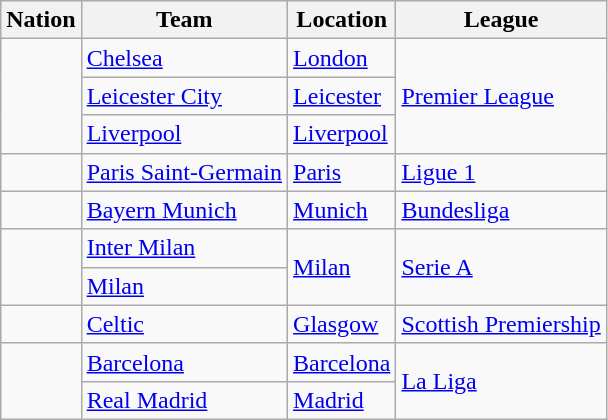<table class="wikitable sortable">
<tr>
<th>Nation</th>
<th>Team</th>
<th>Location</th>
<th>League</th>
</tr>
<tr>
<td rowspan="3"></td>
<td><a href='#'>Chelsea</a></td>
<td><a href='#'>London</a></td>
<td rowspan="3"><a href='#'>Premier League</a></td>
</tr>
<tr>
<td><a href='#'>Leicester City</a></td>
<td><a href='#'>Leicester</a></td>
</tr>
<tr>
<td><a href='#'>Liverpool</a></td>
<td><a href='#'>Liverpool</a></td>
</tr>
<tr>
<td></td>
<td><a href='#'>Paris Saint-Germain</a></td>
<td><a href='#'>Paris</a></td>
<td><a href='#'>Ligue 1</a></td>
</tr>
<tr>
<td></td>
<td><a href='#'>Bayern Munich</a></td>
<td><a href='#'>Munich</a></td>
<td><a href='#'>Bundesliga</a></td>
</tr>
<tr>
<td rowspan="2"></td>
<td><a href='#'>Inter Milan</a></td>
<td rowspan="2"><a href='#'>Milan</a></td>
<td rowspan="2"><a href='#'>Serie A</a></td>
</tr>
<tr>
<td><a href='#'>Milan</a></td>
</tr>
<tr>
<td></td>
<td><a href='#'>Celtic</a></td>
<td><a href='#'>Glasgow</a></td>
<td><a href='#'>Scottish Premiership</a></td>
</tr>
<tr>
<td rowspan="2"></td>
<td><a href='#'>Barcelona</a></td>
<td><a href='#'>Barcelona</a></td>
<td rowspan="2"><a href='#'>La Liga</a></td>
</tr>
<tr>
<td><a href='#'>Real Madrid</a></td>
<td><a href='#'>Madrid</a></td>
</tr>
</table>
